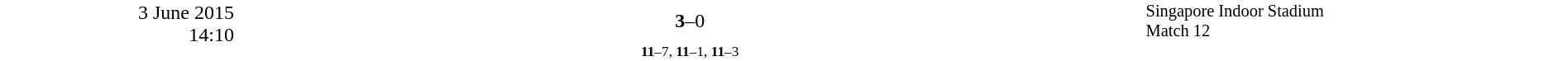<table style="width:100%; background:#ffffff;" cellspacing="0">
<tr>
<td rowspan="2" width="15%" style="text-align:right; vertical-align:top;">3 June 2015<br>14:10<br></td>
<td width="25%" style="text-align:right"><strong></strong></td>
<td width="8%" style="text-align:center"><strong>3</strong>–0</td>
<td width="25%"></td>
<td width="27%" style="font-size:85%; vertical-align:top;">Singapore Indoor Stadium<br>Match 12</td>
</tr>
<tr width="58%" style="font-size:85%;vertical-align:top;"|>
<td colspan="3" style="font-size:85%; text-align:center; vertical-align:top;"><strong>11</strong>–7, <strong>11</strong>–1, <strong>11</strong>–3</td>
</tr>
</table>
